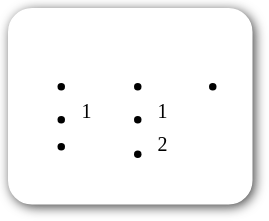<table style=" border-radius:1em; box-shadow: 0.1em 0.1em 0.5em rgba(0,0,0,0.75); background-color: white; border: 1px solid white; padding: 5px;">
<tr style="vertical-align:top;">
<td><br><ul><li></li><li><sup>1</sup></li><li></li></ul></td>
<td valign=top><br><ul><li></li><li><sup>1</sup></li><li><sup>2</sup></li></ul></td>
<td valign=top><br><ul><li></li></ul></td>
<td></td>
</tr>
</table>
